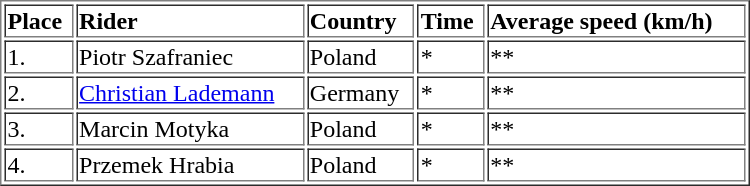<table border="1"  style="text-align:left; width:500px;">
<tr>
<th>Place</th>
<th>Rider</th>
<th>Country</th>
<th>Time</th>
<th>Average speed (km/h)</th>
</tr>
<tr>
<td>1.</td>
<td>Piotr Szafraniec</td>
<td>Poland</td>
<td>*</td>
<td>**</td>
</tr>
<tr>
<td>2.</td>
<td><a href='#'>Christian Lademann</a></td>
<td>Germany</td>
<td>*</td>
<td>**</td>
</tr>
<tr>
<td>3.</td>
<td>Marcin Motyka</td>
<td>Poland</td>
<td>*</td>
<td>**</td>
</tr>
<tr>
<td>4.</td>
<td>Przemek Hrabia</td>
<td>Poland</td>
<td>*</td>
<td>**</td>
</tr>
</table>
